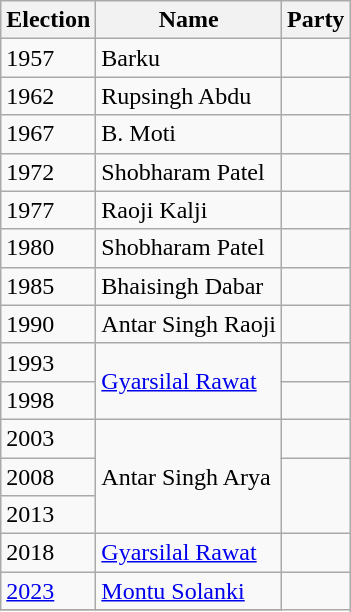<table class="wikitable sortable">
<tr>
<th>Election</th>
<th>Name</th>
<th colspan=2>Party</th>
</tr>
<tr>
<td>1957</td>
<td>Barku</td>
<td></td>
</tr>
<tr>
<td>1962</td>
<td>Rupsingh Abdu</td>
<td></td>
</tr>
<tr>
<td>1967</td>
<td>B. Moti</td>
</tr>
<tr>
<td>1972</td>
<td>Shobharam Patel</td>
<td></td>
</tr>
<tr>
<td>1977</td>
<td>Raoji Kalji</td>
<td></td>
</tr>
<tr>
<td>1980</td>
<td>Shobharam Patel</td>
<td></td>
</tr>
<tr>
<td>1985</td>
<td>Bhaisingh Dabar</td>
</tr>
<tr>
<td>1990</td>
<td>Antar Singh Raoji</td>
<td></td>
</tr>
<tr>
<td>1993</td>
<td rowspan=2><a href='#'>Gyarsilal Rawat</a></td>
<td></td>
</tr>
<tr>
<td>1998</td>
</tr>
<tr>
<td>2003</td>
<td rowspan=3>Antar Singh Arya</td>
<td></td>
</tr>
<tr>
<td>2008</td>
</tr>
<tr>
<td>2013</td>
</tr>
<tr>
<td>2018</td>
<td><a href='#'>Gyarsilal Rawat</a></td>
<td></td>
</tr>
<tr>
<td><a href='#'>2023</a></td>
<td><a href='#'>Montu Solanki</a></td>
</tr>
<tr>
</tr>
</table>
